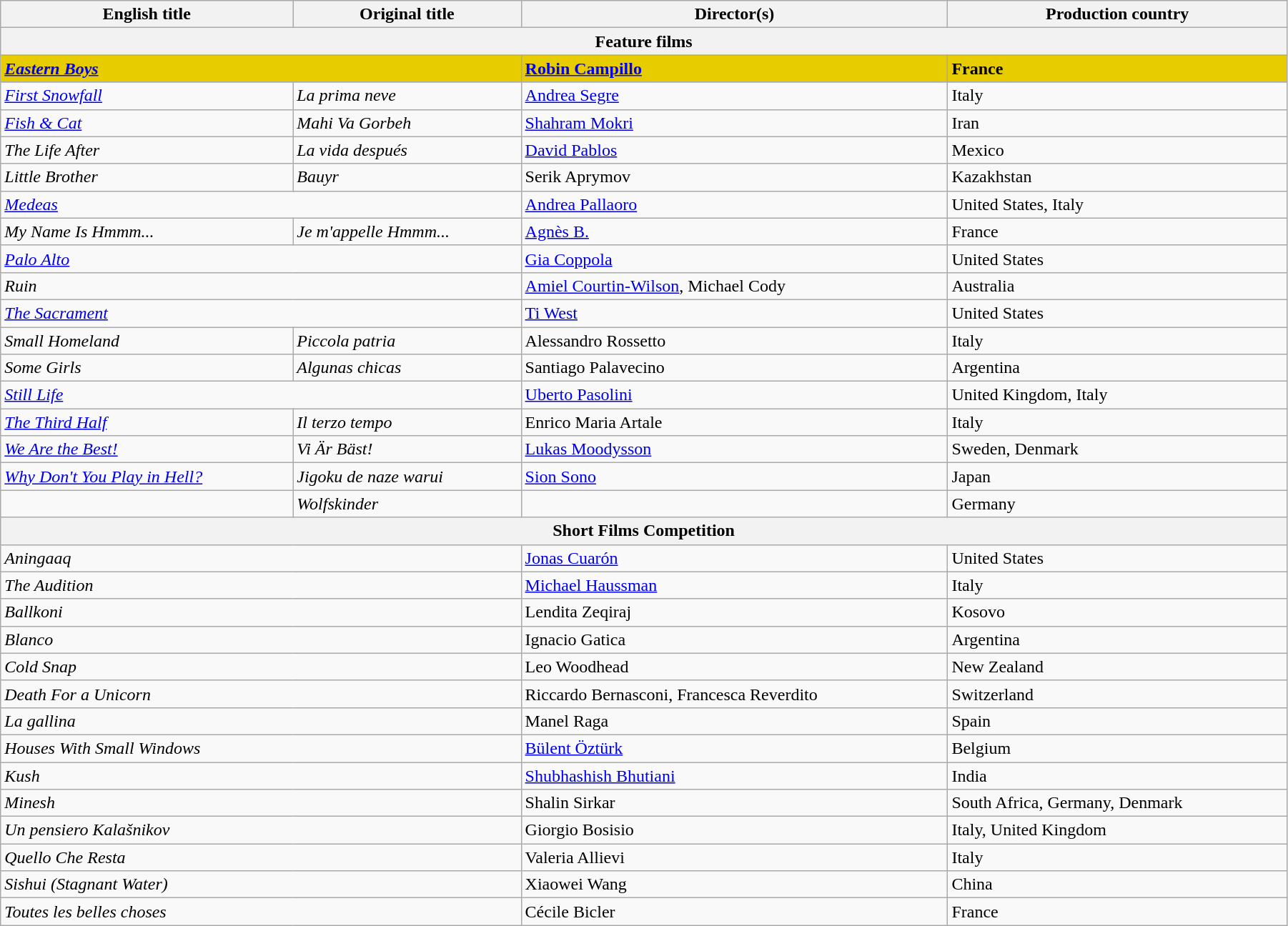<table class="wikitable" style="width:95%; margin-bottom:0px">
<tr>
<th>English title</th>
<th>Original title</th>
<th>Director(s)</th>
<th>Production country</th>
</tr>
<tr>
<th colspan=4>Feature films</th>
</tr>
<tr style="background:#E7CD00;">
<td colspan=2><strong><em><a href='#'>Eastern Boys</a></em></strong></td>
<td data-sort-value="Campillo"><strong><a href='#'>Robin Campillo</a></strong></td>
<td><strong>France</strong></td>
</tr>
<tr>
<td><em><a href='#'>First Snowfall</a></em></td>
<td data-sort-value="Prima"><em>La prima neve</em></td>
<td data-sort-value="Segre"><a href='#'>Andrea Segre</a></td>
<td>Italy</td>
</tr>
<tr>
<td><em><a href='#'>Fish & Cat</a></em></td>
<td><em>Mahi Va Gorbeh</em></td>
<td data-sort-value="Mokri"><a href='#'>Shahram Mokri</a></td>
<td>Iran</td>
</tr>
<tr>
<td data-sort-value="Life"><em>The Life After</em></td>
<td data-sort-value="Vida"><em>La vida después</em></td>
<td data-sort-value="Pablos"><a href='#'>David Pablos</a></td>
<td>Mexico</td>
</tr>
<tr>
<td><em>Little Brother</em></td>
<td><em>Bauyr</em></td>
<td data-sort-value="Aprymov">Serik Aprymov</td>
<td>Kazakhstan</td>
</tr>
<tr>
<td colspan=2><em><a href='#'>Medeas</a></em></td>
<td data-sort-value="Pallaoro"><a href='#'>Andrea Pallaoro</a></td>
<td>United States, Italy</td>
</tr>
<tr>
<td><em>My Name Is Hmmm...</em></td>
<td><em>Je m'appelle Hmmm...</em></td>
<td><a href='#'>Agnès B.</a></td>
<td>France</td>
</tr>
<tr>
<td colspan=2><em><a href='#'>Palo Alto</a></em></td>
<td data-sort-value="Coppola"><a href='#'>Gia Coppola</a></td>
<td>United States</td>
</tr>
<tr>
<td colspan=2><em>Ruin</em></td>
<td data-sort-value="Courtin"><a href='#'>Amiel Courtin-Wilson</a>, Michael Cody</td>
<td>Australia</td>
</tr>
<tr>
<td colspan=2 data-sort-value="Sacrament"><em><a href='#'>The Sacrament</a></em></td>
<td data-sort-value="West"><a href='#'>Ti West</a></td>
<td>United States</td>
</tr>
<tr>
<td><em>Small Homeland</em></td>
<td><em>Piccola patria</em></td>
<td data-sort-value="Rossetto">Alessandro Rossetto</td>
<td>Italy</td>
</tr>
<tr>
<td><em>Some Girls</em></td>
<td><em>Algunas chicas</em></td>
<td data-sort-value="Palavecino">Santiago Palavecino</td>
<td>Argentina</td>
</tr>
<tr>
<td colspan=2><em><a href='#'>Still Life</a></em></td>
<td data-sort-value="Pasolini"><a href='#'>Uberto Pasolini</a></td>
<td>United Kingdom, Italy</td>
</tr>
<tr>
<td data-sort-value="Third"><em><a href='#'>The Third Half</a></em></td>
<td data-sort-value="Terzo"><em>Il terzo tempo</em></td>
<td data-sort-value="Artale">Enrico Maria Artale</td>
<td>Italy</td>
</tr>
<tr>
<td><em><a href='#'>We Are the Best!</a></em></td>
<td><em>Vi Är Bäst!</em></td>
<td data-sort-value="Moodysson"><a href='#'>Lukas Moodysson</a></td>
<td>Sweden, Denmark</td>
</tr>
<tr>
<td><em><a href='#'>Why Don't You Play in Hell?</a></em></td>
<td><em>Jigoku de naze warui</em></td>
<td data-sort-value="Sono"><a href='#'>Sion Sono</a></td>
<td>Japan</td>
</tr>
<tr>
<td><em></em></td>
<td><em>Wolfskinder</em></td>
<td data-sort-value="Ostermann"></td>
<td>Germany</td>
</tr>
<tr>
<th colspan="4">Short Films Competition</th>
</tr>
<tr>
<td colspan="2"><em>Aningaaq</em></td>
<td><a href='#'>Jonas Cuarón</a></td>
<td>United States</td>
</tr>
<tr>
<td colspan="2"><em>The Audition</em></td>
<td><a href='#'>Michael Haussman</a></td>
<td>Italy</td>
</tr>
<tr>
<td colspan="2"><em>Ballkoni</em></td>
<td>Lendita Zeqiraj</td>
<td>Kosovo</td>
</tr>
<tr>
<td colspan="2"><em>Blanco</em></td>
<td>Ignacio Gatica</td>
<td>Argentina</td>
</tr>
<tr>
<td colspan="2"><em>Cold Snap</em></td>
<td>Leo Woodhead</td>
<td>New Zealand</td>
</tr>
<tr>
<td colspan="2"><em>Death For a Unicorn</em></td>
<td>Riccardo Bernasconi, Francesca Reverdito</td>
<td>Switzerland</td>
</tr>
<tr>
<td colspan="2"><em>La gallina</em></td>
<td>Manel Raga</td>
<td>Spain</td>
</tr>
<tr>
<td colspan="2"><em>Houses With Small Windows</em></td>
<td><a href='#'>Bülent Öztürk</a></td>
<td>Belgium</td>
</tr>
<tr>
<td colspan="2"><em>Kush</em></td>
<td><a href='#'>Shubhashish Bhutiani</a></td>
<td>India</td>
</tr>
<tr>
<td colspan="2"><em>Minesh</em></td>
<td>Shalin Sirkar</td>
<td>South Africa, Germany, Denmark</td>
</tr>
<tr>
<td colspan="2"><em>Un pensiero Kalašnikov</em></td>
<td>Giorgio Bosisio</td>
<td>Italy, United Kingdom</td>
</tr>
<tr>
<td colspan="2"><em>Quello Che Resta</em></td>
<td>Valeria Allievi</td>
<td>Italy</td>
</tr>
<tr>
<td colspan="2"><em>Sishui (Stagnant Water)</em></td>
<td>Xiaowei Wang</td>
<td>China</td>
</tr>
<tr>
<td colspan="2"><em>Toutes les belles choses</em></td>
<td>Cécile Bicler</td>
<td>France</td>
</tr>
</table>
